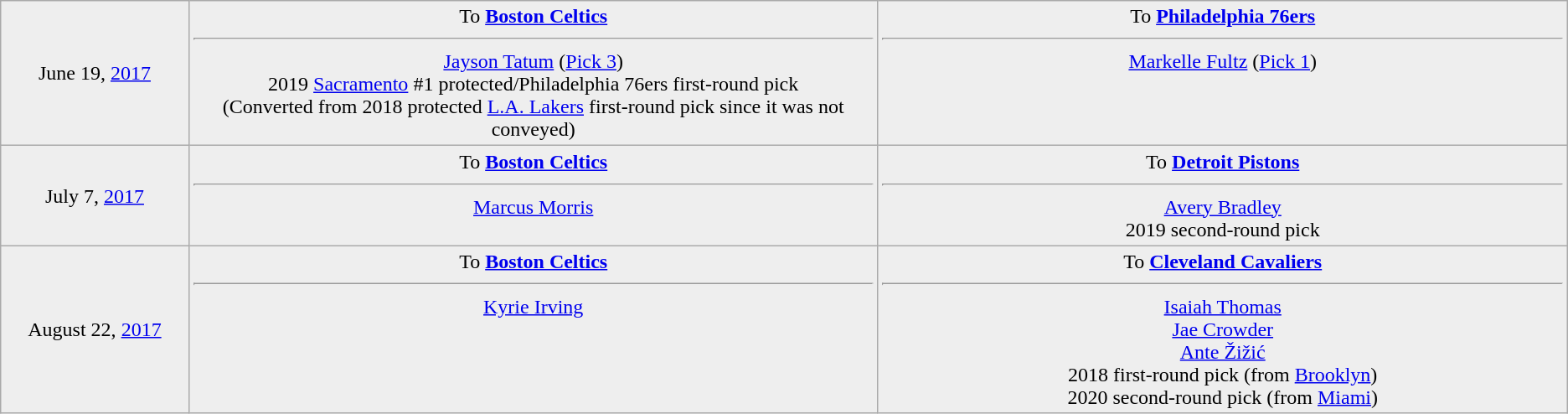<table class="wikitable sortable sortable" style="text-align: center">
<tr style="background:#eee;">
<td style="width:12%">June 19, <a href='#'>2017</a></td>
<td style="width:44%" valign="top">To <strong><a href='#'>Boston Celtics</a></strong><hr><a href='#'>Jayson Tatum</a> (<a href='#'>Pick 3</a>)<br>2019 <a href='#'>Sacramento</a> #1 protected/Philadelphia 76ers first-round pick<br>(Converted from 2018 protected <a href='#'>L.A. Lakers</a> first-round pick since it was not conveyed)</td>
<td style="width:44%" valign="top">To <strong><a href='#'>Philadelphia 76ers</a></strong><hr><a href='#'>Markelle Fultz</a> (<a href='#'>Pick 1</a>)</td>
</tr>
<tr bgcolor="eeeeee">
<td style="width:12%">July 7, <a href='#'>2017</a></td>
<td style="width:44%" valign="top">To <strong><a href='#'>Boston Celtics</a></strong><hr><a href='#'>Marcus Morris</a></td>
<td style="width:44%" valign="top">To <strong><a href='#'>Detroit Pistons</a></strong><hr><a href='#'>Avery Bradley</a><br>2019 second-round pick</td>
</tr>
<tr bgcolor="eeeeee">
<td style="width:12%">August 22, <a href='#'>2017</a></td>
<td style="width:44%" valign="top">To <strong><a href='#'>Boston Celtics</a></strong><hr><a href='#'>Kyrie Irving</a></td>
<td style="width:44%" valign="top">To <strong><a href='#'>Cleveland Cavaliers</a></strong><hr><a href='#'>Isaiah Thomas</a><br><a href='#'>Jae Crowder</a><br><a href='#'>Ante Žižić</a><br>2018 first-round pick (from <a href='#'>Brooklyn</a>)<br>2020 second-round pick (from <a href='#'>Miami</a>)</td>
</tr>
</table>
